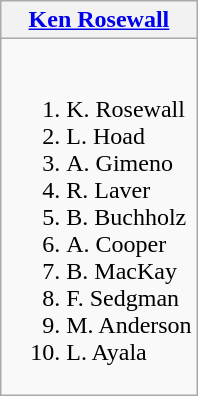<table class="wikitable">
<tr>
<th><a href='#'>Ken Rosewall</a></th>
</tr>
<tr style="vertical-align: top;">
<td style="white-space: nowrap;"><br><ol><li> K. Rosewall</li><li> L. Hoad</li><li> A. Gimeno</li><li> R. Laver</li><li> B. Buchholz</li><li> A. Cooper</li><li> B. MacKay</li><li> F. Sedgman</li><li> M. Anderson</li><li> L. Ayala</li></ol></td>
</tr>
</table>
